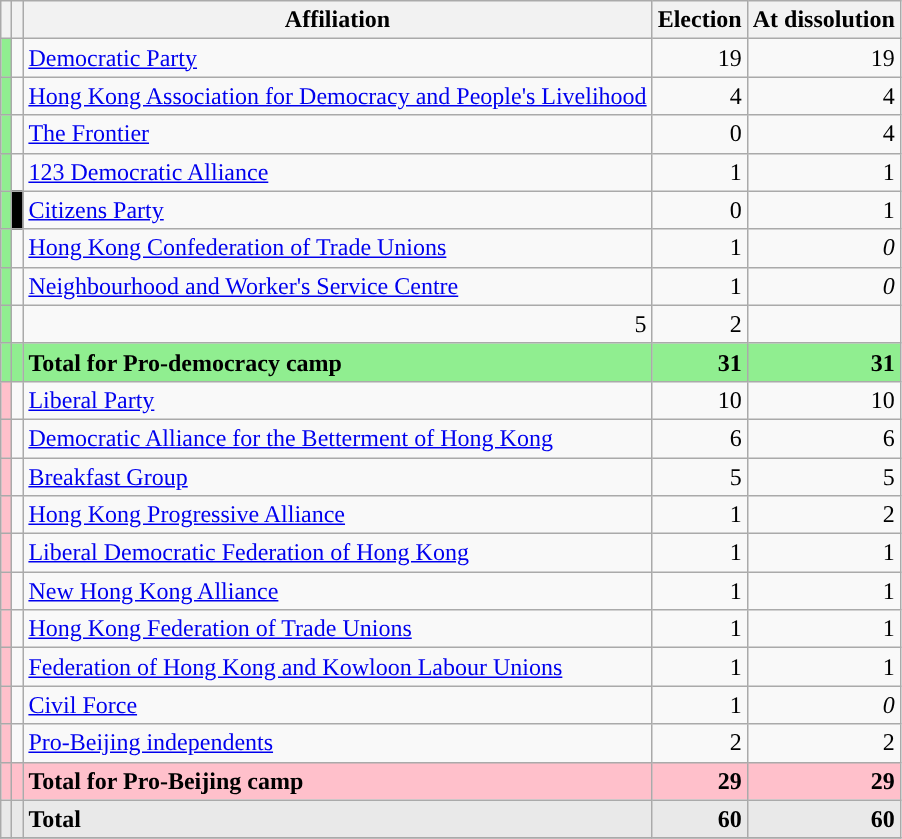<table class="wikitable sortable">
<tr>
<th class="unsortable"></th>
<th class="unsortable"></th>
<th>Affiliation</th>
<th>Election</th>
<th>At dissolution</th>
</tr>
<tr>
<td bgcolor=LightGreen></td>
<td></td>
<td><a href='#'>Democratic Party</a></td>
<td align="right">19</td>
<td align="right">19</td>
</tr>
<tr>
<td bgcolor=LightGreen></td>
<td></td>
<td><a href='#'>Hong Kong Association for Democracy and People's Livelihood</a></td>
<td align="right">4</td>
<td align="right">4</td>
</tr>
<tr>
<td bgcolor=LightGreen></td>
<td></td>
<td><a href='#'>The Frontier</a></td>
<td align="right">0</td>
<td align="right">4</td>
</tr>
<tr>
<td bgcolor=LightGreen></td>
<td></td>
<td><a href='#'>123 Democratic Alliance</a></td>
<td align="right">1</td>
<td align="right">1</td>
</tr>
<tr>
<td bgcolor=LightGreen></td>
<td bgcolor="black"></td>
<td><a href='#'>Citizens Party</a></td>
<td align="right">0</td>
<td align="right">1</td>
</tr>
<tr>
<td bgcolor=LightGreen></td>
<td></td>
<td><a href='#'>Hong Kong Confederation of Trade Unions</a></td>
<td align="right">1</td>
<td align="right"><em>0</em></td>
</tr>
<tr>
<td bgcolor=LightGreen></td>
<td></td>
<td><a href='#'>Neighbourhood and Worker's Service Centre</a></td>
<td align="right">1</td>
<td align="right"><em>0</em></td>
</tr>
<tr>
<td bgcolor=LightGreen></td>
<td></td>
<td align="right">5</td>
<td align="right">2</td>
</tr>
<tr>
<td style="background-color:LightGreen"></td>
<td style="background-color:LightGreen"></td>
<td style="background-color:LightGreen"><strong>Total for Pro-democracy camp</strong></td>
<td align="right" style="background-color:LightGreen"><strong>31</strong></td>
<td align="right" style="background-color:LightGreen"><strong>31</strong></td>
</tr>
<tr>
<td bgcolor=Pink></td>
<td></td>
<td><a href='#'>Liberal Party</a></td>
<td align="right">10</td>
<td align="right">10</td>
</tr>
<tr>
<td bgcolor=Pink></td>
<td></td>
<td><a href='#'>Democratic Alliance for the Betterment of Hong Kong</a></td>
<td align="right">6</td>
<td align="right">6</td>
</tr>
<tr>
<td bgcolor=Pink></td>
<td></td>
<td><a href='#'>Breakfast Group</a></td>
<td align="right">5</td>
<td align="right">5</td>
</tr>
<tr>
<td bgcolor=Pink></td>
<td></td>
<td><a href='#'>Hong Kong Progressive Alliance</a></td>
<td align="right">1</td>
<td align="right">2</td>
</tr>
<tr>
<td bgcolor=Pink></td>
<td></td>
<td><a href='#'>Liberal Democratic Federation of Hong Kong</a></td>
<td align="right">1</td>
<td align="right">1</td>
</tr>
<tr>
<td bgcolor=Pink></td>
<td></td>
<td><a href='#'>New Hong Kong Alliance</a></td>
<td align="right">1</td>
<td align="right">1</td>
</tr>
<tr>
<td bgcolor=Pink></td>
<td></td>
<td><a href='#'>Hong Kong Federation of Trade Unions</a></td>
<td align="right">1</td>
<td align="right">1</td>
</tr>
<tr>
<td bgcolor=Pink></td>
<td></td>
<td><a href='#'>Federation of Hong Kong and Kowloon Labour Unions</a></td>
<td align="right">1</td>
<td align="right">1</td>
</tr>
<tr>
<td bgcolor=Pink></td>
<td></td>
<td><a href='#'>Civil Force</a></td>
<td align="right">1</td>
<td align="right"><em>0</em></td>
</tr>
<tr>
<td bgcolor=Pink></td>
<td></td>
<td><a href='#'>Pro-Beijing independents</a></td>
<td align="right">2</td>
<td align="right">2</td>
</tr>
<tr>
<td style="background-color:Pink"></td>
<td style="background-color:Pink"></td>
<td style="background-color:Pink"><strong>Total for Pro-Beijing camp</strong></td>
<td align="right" style="background-color:Pink"><strong>29</strong></td>
<td align="right" style="background-color:Pink"><strong>29</strong></td>
</tr>
<tr class="sortbottom">
<td style="background-color:#E9E9E9"></td>
<td style="background-color:#E9E9E9"></td>
<td style="background-color:#E9E9E9"><strong>Total</strong></td>
<td align="right" style="background-color:#E9E9E9"><strong>60</strong></td>
<td align="right" style="background-color:#E9E9E9"><strong>60</strong></td>
</tr>
<tr>
</tr>
</table>
